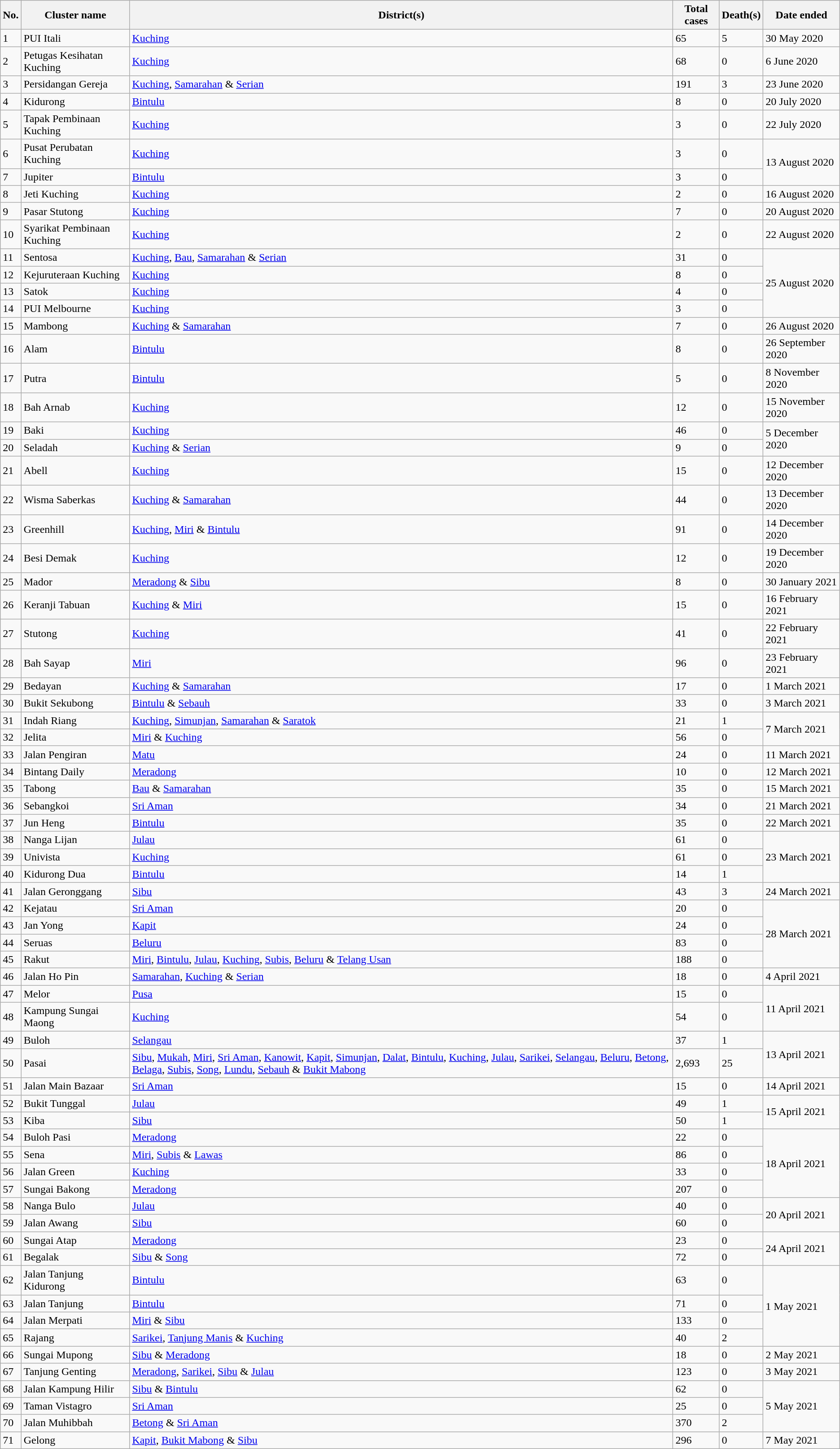<table class="wikitable sortable">
<tr>
<th>No.</th>
<th>Cluster name</th>
<th>District(s)</th>
<th>Total cases</th>
<th>Death(s)</th>
<th>Date ended</th>
</tr>
<tr>
<td>1</td>
<td>PUI Itali</td>
<td><a href='#'>Kuching</a></td>
<td>65</td>
<td>5</td>
<td>30 May 2020</td>
</tr>
<tr>
<td>2</td>
<td>Petugas Kesihatan Kuching</td>
<td><a href='#'>Kuching</a></td>
<td>68</td>
<td>0</td>
<td>6 June 2020</td>
</tr>
<tr>
<td>3</td>
<td>Persidangan Gereja</td>
<td><a href='#'>Kuching</a>, <a href='#'>Samarahan</a> & <a href='#'>Serian</a></td>
<td>191</td>
<td>3</td>
<td>23 June 2020</td>
</tr>
<tr>
<td>4</td>
<td>Kidurong</td>
<td><a href='#'>Bintulu</a></td>
<td>8</td>
<td>0</td>
<td>20 July 2020</td>
</tr>
<tr>
<td>5</td>
<td>Tapak Pembinaan Kuching</td>
<td><a href='#'>Kuching</a></td>
<td>3</td>
<td>0</td>
<td>22 July 2020</td>
</tr>
<tr>
<td>6</td>
<td>Pusat Perubatan Kuching</td>
<td><a href='#'>Kuching</a></td>
<td>3</td>
<td>0</td>
<td rowspan="2">13 August 2020</td>
</tr>
<tr>
<td>7</td>
<td>Jupiter</td>
<td><a href='#'>Bintulu</a></td>
<td>3</td>
<td>0</td>
</tr>
<tr>
<td>8</td>
<td>Jeti Kuching</td>
<td><a href='#'>Kuching</a></td>
<td>2</td>
<td>0</td>
<td>16 August 2020</td>
</tr>
<tr>
<td>9</td>
<td>Pasar Stutong</td>
<td><a href='#'>Kuching</a></td>
<td>7</td>
<td>0</td>
<td>20 August 2020</td>
</tr>
<tr>
<td>10</td>
<td>Syarikat Pembinaan Kuching</td>
<td><a href='#'>Kuching</a></td>
<td>2</td>
<td>0</td>
<td>22 August 2020</td>
</tr>
<tr>
<td>11</td>
<td>Sentosa</td>
<td><a href='#'>Kuching</a>, <a href='#'>Bau</a>, <a href='#'>Samarahan</a> & <a href='#'>Serian</a></td>
<td>31</td>
<td>0</td>
<td rowspan="4">25 August 2020</td>
</tr>
<tr>
<td>12</td>
<td>Kejuruteraan Kuching</td>
<td><a href='#'>Kuching</a></td>
<td>8</td>
<td>0</td>
</tr>
<tr>
<td>13</td>
<td>Satok</td>
<td><a href='#'>Kuching</a></td>
<td>4</td>
<td>0</td>
</tr>
<tr>
<td>14</td>
<td>PUI Melbourne</td>
<td><a href='#'>Kuching</a></td>
<td>3</td>
<td>0</td>
</tr>
<tr>
<td>15</td>
<td>Mambong</td>
<td><a href='#'>Kuching</a> & <a href='#'>Samarahan</a></td>
<td>7</td>
<td>0</td>
<td>26 August 2020</td>
</tr>
<tr>
<td>16</td>
<td>Alam</td>
<td><a href='#'>Bintulu</a></td>
<td>8</td>
<td>0</td>
<td>26 September 2020</td>
</tr>
<tr>
<td>17</td>
<td>Putra</td>
<td><a href='#'>Bintulu</a></td>
<td>5</td>
<td>0</td>
<td>8 November 2020</td>
</tr>
<tr>
<td>18</td>
<td>Bah Arnab</td>
<td><a href='#'>Kuching</a></td>
<td>12</td>
<td>0</td>
<td>15 November 2020</td>
</tr>
<tr>
<td>19</td>
<td>Baki</td>
<td><a href='#'>Kuching</a></td>
<td>46</td>
<td>0</td>
<td rowspan="2">5 December 2020</td>
</tr>
<tr>
<td>20</td>
<td>Seladah</td>
<td><a href='#'>Kuching</a> & <a href='#'>Serian</a></td>
<td>9</td>
<td>0</td>
</tr>
<tr>
<td>21</td>
<td>Abell</td>
<td><a href='#'>Kuching</a></td>
<td>15</td>
<td>0</td>
<td>12 December 2020</td>
</tr>
<tr>
<td>22</td>
<td>Wisma Saberkas</td>
<td><a href='#'>Kuching</a> & <a href='#'>Samarahan</a></td>
<td>44</td>
<td>0</td>
<td>13 December 2020</td>
</tr>
<tr>
<td>23</td>
<td>Greenhill</td>
<td><a href='#'>Kuching</a>, <a href='#'>Miri</a> & <a href='#'>Bintulu</a></td>
<td>91</td>
<td>0</td>
<td>14 December 2020</td>
</tr>
<tr>
<td>24</td>
<td>Besi Demak</td>
<td><a href='#'>Kuching</a></td>
<td>12</td>
<td>0</td>
<td>19 December 2020</td>
</tr>
<tr>
<td>25</td>
<td>Mador</td>
<td><a href='#'>Meradong</a> & <a href='#'>Sibu</a></td>
<td>8</td>
<td>0</td>
<td>30 January 2021</td>
</tr>
<tr>
<td>26</td>
<td>Keranji Tabuan</td>
<td><a href='#'>Kuching</a> & <a href='#'>Miri</a></td>
<td>15</td>
<td>0</td>
<td>16 February 2021</td>
</tr>
<tr>
<td>27</td>
<td>Stutong</td>
<td><a href='#'>Kuching</a></td>
<td>41</td>
<td>0</td>
<td>22 February 2021</td>
</tr>
<tr>
<td>28</td>
<td>Bah Sayap</td>
<td><a href='#'>Miri</a></td>
<td>96</td>
<td>0</td>
<td>23 February 2021</td>
</tr>
<tr>
<td>29</td>
<td>Bedayan</td>
<td><a href='#'>Kuching</a> & <a href='#'>Samarahan</a></td>
<td>17</td>
<td>0</td>
<td>1 March 2021</td>
</tr>
<tr>
<td>30</td>
<td>Bukit Sekubong</td>
<td><a href='#'>Bintulu</a> & <a href='#'>Sebauh</a></td>
<td>33</td>
<td>0</td>
<td>3 March 2021</td>
</tr>
<tr>
<td>31</td>
<td>Indah Riang</td>
<td><a href='#'>Kuching</a>, <a href='#'>Simunjan</a>, <a href='#'>Samarahan</a> & <a href='#'>Saratok</a></td>
<td>21</td>
<td>1</td>
<td rowspan="2">7 March 2021</td>
</tr>
<tr>
<td>32</td>
<td>Jelita</td>
<td><a href='#'>Miri</a> & <a href='#'>Kuching</a></td>
<td>56</td>
<td>0</td>
</tr>
<tr>
<td>33</td>
<td>Jalan Pengiran</td>
<td><a href='#'>Matu</a></td>
<td>24</td>
<td>0</td>
<td>11 March 2021</td>
</tr>
<tr>
<td>34</td>
<td>Bintang Daily</td>
<td><a href='#'>Meradong</a></td>
<td>10</td>
<td>0</td>
<td>12 March 2021</td>
</tr>
<tr>
<td>35</td>
<td>Tabong</td>
<td><a href='#'>Bau</a> & <a href='#'>Samarahan</a></td>
<td>35</td>
<td>0</td>
<td>15 March 2021</td>
</tr>
<tr>
<td>36</td>
<td>Sebangkoi</td>
<td><a href='#'>Sri Aman</a></td>
<td>34</td>
<td>0</td>
<td>21 March 2021</td>
</tr>
<tr>
<td>37</td>
<td>Jun Heng</td>
<td><a href='#'>Bintulu</a></td>
<td>35</td>
<td>0</td>
<td>22 March 2021</td>
</tr>
<tr>
<td>38</td>
<td>Nanga Lijan</td>
<td><a href='#'>Julau</a></td>
<td>61</td>
<td>0</td>
<td rowspan="3">23 March 2021</td>
</tr>
<tr>
<td>39</td>
<td>Univista</td>
<td><a href='#'>Kuching</a></td>
<td>61</td>
<td>0</td>
</tr>
<tr>
<td>40</td>
<td>Kidurong Dua</td>
<td><a href='#'>Bintulu</a></td>
<td>14</td>
<td>1</td>
</tr>
<tr>
<td>41</td>
<td>Jalan Geronggang</td>
<td><a href='#'>Sibu</a></td>
<td>43</td>
<td>3</td>
<td>24 March 2021</td>
</tr>
<tr>
<td>42</td>
<td>Kejatau</td>
<td><a href='#'>Sri Aman</a></td>
<td>20</td>
<td>0</td>
<td rowspan="4">28 March 2021</td>
</tr>
<tr>
<td>43</td>
<td>Jan Yong</td>
<td><a href='#'>Kapit</a></td>
<td>24</td>
<td>0</td>
</tr>
<tr>
<td>44</td>
<td>Seruas</td>
<td><a href='#'>Beluru</a></td>
<td>83</td>
<td>0</td>
</tr>
<tr>
<td>45</td>
<td>Rakut</td>
<td><a href='#'>Miri</a>, <a href='#'>Bintulu</a>, <a href='#'>Julau</a>, <a href='#'>Kuching</a>, <a href='#'>Subis</a>, <a href='#'>Beluru</a> & <a href='#'>Telang Usan</a></td>
<td>188</td>
<td>0</td>
</tr>
<tr>
<td>46</td>
<td>Jalan Ho Pin</td>
<td><a href='#'>Samarahan</a>, <a href='#'>Kuching</a> & <a href='#'>Serian</a></td>
<td>18</td>
<td>0</td>
<td>4 April 2021</td>
</tr>
<tr>
<td>47</td>
<td>Melor</td>
<td><a href='#'>Pusa</a></td>
<td>15</td>
<td>0</td>
<td rowspan="2">11 April 2021</td>
</tr>
<tr>
<td>48</td>
<td>Kampung Sungai Maong</td>
<td><a href='#'>Kuching</a></td>
<td>54</td>
<td>0</td>
</tr>
<tr>
<td>49</td>
<td>Buloh</td>
<td><a href='#'>Selangau</a></td>
<td>37</td>
<td>1</td>
<td rowspan="2">13 April 2021</td>
</tr>
<tr>
<td>50</td>
<td>Pasai</td>
<td><a href='#'>Sibu</a>, <a href='#'>Mukah</a>, <a href='#'>Miri</a>, <a href='#'>Sri Aman</a>, <a href='#'>Kanowit</a>, <a href='#'>Kapit</a>, <a href='#'>Simunjan</a>, <a href='#'>Dalat</a>, <a href='#'>Bintulu</a>, <a href='#'>Kuching</a>, <a href='#'>Julau</a>, <a href='#'>Sarikei</a>, <a href='#'>Selangau</a>, <a href='#'>Beluru</a>, <a href='#'>Betong</a>, <a href='#'>Belaga</a>, <a href='#'>Subis</a>, <a href='#'>Song</a>, <a href='#'>Lundu</a>, <a href='#'>Sebauh</a> & <a href='#'>Bukit Mabong</a></td>
<td>2,693</td>
<td>25</td>
</tr>
<tr>
<td>51</td>
<td>Jalan Main Bazaar</td>
<td><a href='#'>Sri Aman</a></td>
<td>15</td>
<td>0</td>
<td>14 April 2021</td>
</tr>
<tr>
<td>52</td>
<td>Bukit Tunggal</td>
<td><a href='#'>Julau</a></td>
<td>49</td>
<td>1</td>
<td rowspan="2">15 April 2021</td>
</tr>
<tr>
<td>53</td>
<td>Kiba</td>
<td><a href='#'>Sibu</a></td>
<td>50</td>
<td>1</td>
</tr>
<tr>
<td>54</td>
<td>Buloh Pasi</td>
<td><a href='#'>Meradong</a></td>
<td>22</td>
<td>0</td>
<td rowspan="4">18 April 2021</td>
</tr>
<tr>
<td>55</td>
<td>Sena</td>
<td><a href='#'>Miri</a>, <a href='#'>Subis</a> & <a href='#'>Lawas</a></td>
<td>86</td>
<td>0</td>
</tr>
<tr>
<td>56</td>
<td>Jalan Green</td>
<td><a href='#'>Kuching</a></td>
<td>33</td>
<td>0</td>
</tr>
<tr>
<td>57</td>
<td>Sungai Bakong</td>
<td><a href='#'>Meradong</a></td>
<td>207</td>
<td>0</td>
</tr>
<tr>
<td>58</td>
<td>Nanga Bulo</td>
<td><a href='#'>Julau</a></td>
<td>40</td>
<td>0</td>
<td rowspan="2">20 April 2021</td>
</tr>
<tr>
<td>59</td>
<td>Jalan Awang</td>
<td><a href='#'>Sibu</a></td>
<td>60</td>
<td>0</td>
</tr>
<tr>
<td>60</td>
<td>Sungai Atap</td>
<td><a href='#'>Meradong</a></td>
<td>23</td>
<td>0</td>
<td rowspan="2">24 April 2021</td>
</tr>
<tr>
<td>61</td>
<td>Begalak</td>
<td><a href='#'>Sibu</a> & <a href='#'>Song</a></td>
<td>72</td>
<td>0</td>
</tr>
<tr>
<td>62</td>
<td>Jalan Tanjung Kidurong</td>
<td><a href='#'>Bintulu</a></td>
<td>63</td>
<td>0</td>
<td rowspan="4">1 May 2021</td>
</tr>
<tr>
<td>63</td>
<td>Jalan Tanjung</td>
<td><a href='#'>Bintulu</a></td>
<td>71</td>
<td>0</td>
</tr>
<tr>
<td>64</td>
<td>Jalan Merpati</td>
<td><a href='#'>Miri</a> & <a href='#'>Sibu</a></td>
<td>133</td>
<td>0</td>
</tr>
<tr>
<td>65</td>
<td>Rajang</td>
<td><a href='#'>Sarikei</a>, <a href='#'>Tanjung Manis</a> & <a href='#'>Kuching</a></td>
<td>40</td>
<td>2</td>
</tr>
<tr>
<td>66</td>
<td>Sungai Mupong</td>
<td><a href='#'>Sibu</a> & <a href='#'>Meradong</a></td>
<td>18</td>
<td>0</td>
<td>2 May 2021</td>
</tr>
<tr>
<td>67</td>
<td>Tanjung Genting</td>
<td><a href='#'>Meradong</a>, <a href='#'>Sarikei</a>, <a href='#'>Sibu</a> & <a href='#'>Julau</a></td>
<td>123</td>
<td>0</td>
<td>3 May 2021</td>
</tr>
<tr>
<td>68</td>
<td>Jalan Kampung Hilir</td>
<td><a href='#'>Sibu</a> & <a href='#'>Bintulu</a></td>
<td>62</td>
<td>0</td>
<td rowspan="3">5 May 2021</td>
</tr>
<tr>
<td>69</td>
<td>Taman Vistagro</td>
<td><a href='#'>Sri Aman</a></td>
<td>25</td>
<td>0</td>
</tr>
<tr>
<td>70</td>
<td>Jalan Muhibbah</td>
<td><a href='#'>Betong</a> & <a href='#'>Sri Aman</a></td>
<td>370</td>
<td>2</td>
</tr>
<tr>
<td>71</td>
<td>Gelong</td>
<td><a href='#'>Kapit</a>, <a href='#'>Bukit Mabong</a> & <a href='#'>Sibu</a></td>
<td>296</td>
<td>0</td>
<td>7 May 2021</td>
</tr>
</table>
